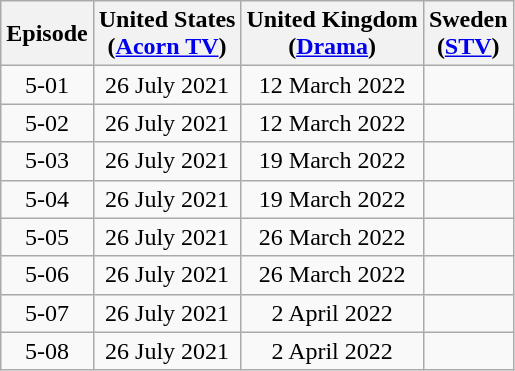<table class="wikitable sortable" style="text-align:center">
<tr>
<th>Episode</th>
<th>United States<br>(<a href='#'>Acorn TV</a>)</th>
<th>United Kingdom<br>(<a href='#'>Drama</a>)</th>
<th>Sweden<br>(<a href='#'>STV</a>)</th>
</tr>
<tr>
<td>5-01</td>
<td>26 July 2021</td>
<td>12 March 2022</td>
<td></td>
</tr>
<tr>
<td>5-02</td>
<td>26 July 2021</td>
<td>12 March 2022</td>
<td></td>
</tr>
<tr>
<td>5-03</td>
<td>26 July 2021</td>
<td>19 March 2022</td>
<td></td>
</tr>
<tr>
<td>5-04</td>
<td>26 July 2021</td>
<td>19 March 2022</td>
<td></td>
</tr>
<tr>
<td>5-05</td>
<td>26 July 2021</td>
<td>26 March 2022</td>
<td></td>
</tr>
<tr>
<td>5-06</td>
<td>26 July 2021</td>
<td>26 March 2022</td>
<td></td>
</tr>
<tr>
<td>5-07</td>
<td>26 July 2021</td>
<td>2 April 2022</td>
<td></td>
</tr>
<tr>
<td>5-08</td>
<td>26 July 2021</td>
<td>2 April 2022</td>
<td></td>
</tr>
</table>
